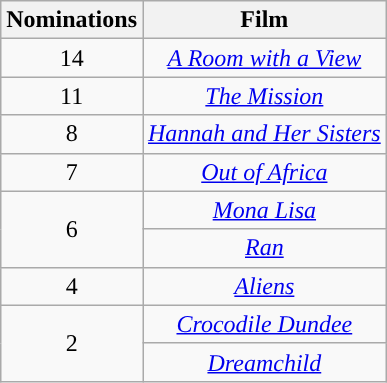<table class="wikitable" style="text-align:center;">
<tr>
<th style="background:">Nominations</th>
<th style="background:">Film</th>
</tr>
<tr>
<td>14</td>
<td><em><a href='#'>A Room with a View</a></em></td>
</tr>
<tr>
<td>11</td>
<td><em><a href='#'>The Mission</a></em></td>
</tr>
<tr>
<td>8</td>
<td><em><a href='#'>Hannah and Her Sisters</a></em></td>
</tr>
<tr>
<td>7</td>
<td><em><a href='#'>Out of Africa</a></em></td>
</tr>
<tr>
<td rowspan="2">6</td>
<td><em><a href='#'>Mona Lisa</a></em></td>
</tr>
<tr>
<td><em><a href='#'>Ran</a></em></td>
</tr>
<tr>
<td>4</td>
<td><em><a href='#'>Aliens</a></em></td>
</tr>
<tr>
<td rowspan="2">2</td>
<td><em><a href='#'>Crocodile Dundee</a></em></td>
</tr>
<tr>
<td><em><a href='#'>Dreamchild</a></em></td>
</tr>
</table>
